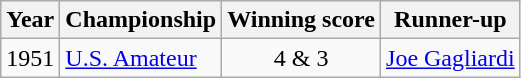<table class="wikitable">
<tr>
<th>Year</th>
<th>Championship</th>
<th>Winning score</th>
<th>Runner-up</th>
</tr>
<tr>
<td>1951</td>
<td><a href='#'>U.S. Amateur</a></td>
<td align=center>4 & 3</td>
<td> <a href='#'>Joe Gagliardi</a></td>
</tr>
</table>
